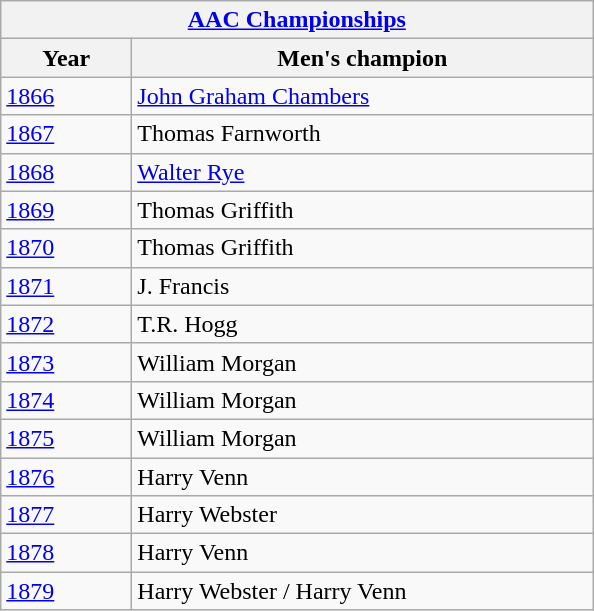<table class="wikitable">
<tr>
<th colspan="2"><a href='#'>AAC Championships</a><br></th>
</tr>
<tr>
<th width=80>Year</th>
<th width=300>Men's champion</th>
</tr>
<tr>
<td><a href='#'>1866</a></td>
<td><a href='#'>John Graham Chambers</a></td>
</tr>
<tr>
<td><a href='#'>1867</a></td>
<td>Thomas Farnworth</td>
</tr>
<tr>
<td><a href='#'>1868</a></td>
<td><a href='#'>Walter Rye</a></td>
</tr>
<tr>
<td><a href='#'>1869</a></td>
<td>Thomas Griffith</td>
</tr>
<tr>
<td><a href='#'>1870</a></td>
<td>Thomas Griffith</td>
</tr>
<tr>
<td><a href='#'>1871</a></td>
<td>J. Francis</td>
</tr>
<tr>
<td><a href='#'>1872</a></td>
<td>T.R. Hogg</td>
</tr>
<tr>
<td><a href='#'>1873</a></td>
<td>William Morgan</td>
</tr>
<tr>
<td><a href='#'>1874</a></td>
<td>William Morgan</td>
</tr>
<tr>
<td><a href='#'>1875</a></td>
<td>William Morgan</td>
</tr>
<tr>
<td><a href='#'>1876</a></td>
<td>Harry Venn</td>
</tr>
<tr>
<td><a href='#'>1877</a></td>
<td>Harry Webster</td>
</tr>
<tr>
<td><a href='#'>1878</a></td>
<td>Harry Venn</td>
</tr>
<tr>
<td><a href='#'>1879</a></td>
<td>Harry Webster / Harry Venn</td>
</tr>
</table>
